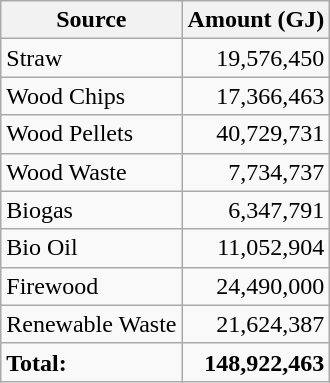<table style="text-align: right" class="wikitable">
<tr>
<th>Source</th>
<th>Amount (GJ)</th>
</tr>
<tr>
<td align="left">Straw</td>
<td>19,576,450</td>
</tr>
<tr>
<td align="left">Wood Chips</td>
<td>17,366,463</td>
</tr>
<tr>
<td align="left">Wood Pellets</td>
<td>40,729,731</td>
</tr>
<tr>
<td align="left">Wood Waste</td>
<td>7,734,737</td>
</tr>
<tr>
<td align="left">Biogas</td>
<td>6,347,791</td>
</tr>
<tr>
<td align="left">Bio Oil</td>
<td>11,052,904</td>
</tr>
<tr>
<td align="left">Firewood</td>
<td>24,490,000</td>
</tr>
<tr>
<td align="left">Renewable Waste</td>
<td>21,624,387</td>
</tr>
<tr>
<td align="left"><strong>Total:</strong></td>
<td><strong>148,922,463</strong></td>
</tr>
</table>
